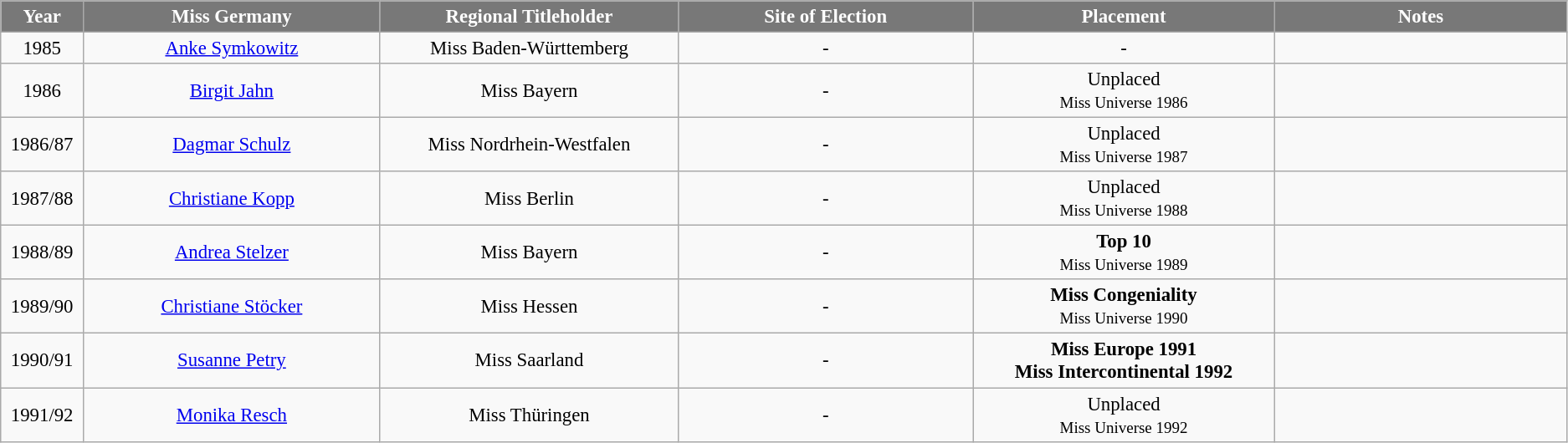<table class="wikitable sortable" style="font-size: 95%; text-align:center">
<tr>
<th width="60" style="background-color:#787878;color:#FFFFFF;">Year</th>
<th width="250" style="background-color:#787878;color:#FFFFFF;">Miss Germany</th>
<th width="250" style="background-color:#787878;color:#FFFFFF;">Regional Titleholder</th>
<th width="250" style="background-color:#787878;color:#FFFFFF;">Site of Election</th>
<th width="250" style="background-color:#787878;color:#FFFFFF;">Placement</th>
<th width="250" style="background-color:#787878;color:#FFFFFF;">Notes</th>
</tr>
<tr>
<td>1985</td>
<td><a href='#'>Anke Symkowitz</a></td>
<td> Miss Baden-Württemberg</td>
<td>-</td>
<td>-</td>
<td></td>
</tr>
<tr>
<td>1986</td>
<td><a href='#'>Birgit Jahn</a></td>
<td> Miss Bayern</td>
<td>-</td>
<td>Unplaced<br><small>Miss Universe 1986</small></td>
<td></td>
</tr>
<tr>
<td>1986/87</td>
<td><a href='#'>Dagmar Schulz</a></td>
<td> Miss Nordrhein-Westfalen</td>
<td>-</td>
<td>Unplaced<br><small>Miss Universe 1987</small></td>
<td></td>
</tr>
<tr>
<td>1987/88</td>
<td><a href='#'>Christiane Kopp</a></td>
<td> Miss Berlin</td>
<td>-</td>
<td>Unplaced<br><small>Miss Universe 1988</small></td>
<td></td>
</tr>
<tr>
<td>1988/89</td>
<td><a href='#'>Andrea Stelzer</a></td>
<td> Miss Bayern</td>
<td>-</td>
<td><strong>Top 10</strong><br><small>Miss Universe 1989</small></td>
<td></td>
</tr>
<tr>
<td>1989/90</td>
<td><a href='#'>Christiane Stöcker</a></td>
<td> Miss Hessen</td>
<td>-</td>
<td><strong>Miss Congeniality</strong><br><small>Miss Universe 1990</small></td>
<td></td>
</tr>
<tr>
<td>1990/91</td>
<td><a href='#'>Susanne Petry</a></td>
<td> Miss Saarland</td>
<td>-</td>
<td><strong>Miss Europe 1991</strong><br><strong>Miss Intercontinental 1992</strong></td>
<td></td>
</tr>
<tr>
<td>1991/92</td>
<td><a href='#'>Monika Resch</a></td>
<td> Miss Thüringen</td>
<td>-</td>
<td>Unplaced<br><small>Miss Universe 1992</small></td>
<td></td>
</tr>
</table>
